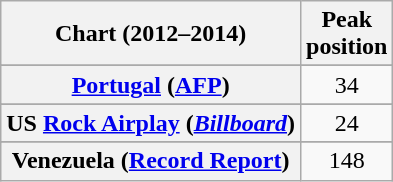<table class="wikitable sortable plainrowheaders" style="text-align:center">
<tr>
<th>Chart (2012–2014)</th>
<th>Peak<br>position</th>
</tr>
<tr>
</tr>
<tr>
</tr>
<tr>
</tr>
<tr>
</tr>
<tr>
</tr>
<tr>
</tr>
<tr>
</tr>
<tr>
<th scope="row"><a href='#'>Portugal</a> (<a href='#'>AFP</a>)</th>
<td>34</td>
</tr>
<tr>
</tr>
<tr>
</tr>
<tr>
</tr>
<tr>
<th scope="row">US <a href='#'>Rock Airplay</a> (<em><a href='#'>Billboard</a></em>)</th>
<td>24</td>
</tr>
<tr>
</tr>
<tr>
<th scope="row">Venezuela (<a href='#'>Record Report</a>)</th>
<td>148</td>
</tr>
</table>
